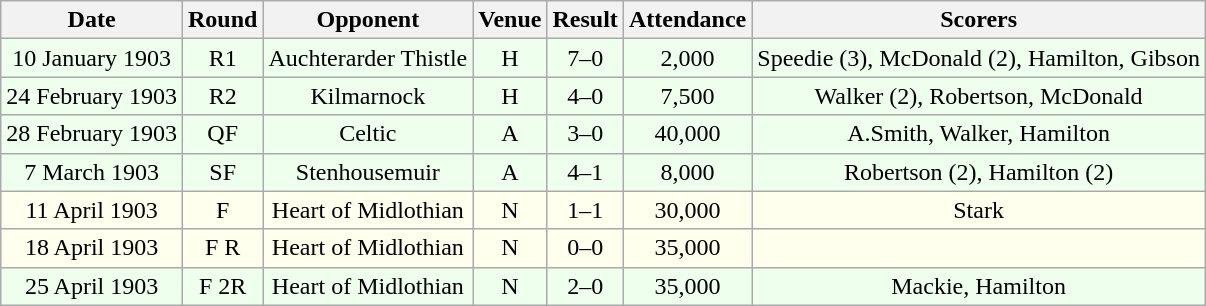<table class="wikitable sortable" style="font-size:100%; text-align:center">
<tr>
<th>Date</th>
<th>Round</th>
<th>Opponent</th>
<th>Venue</th>
<th>Result</th>
<th>Attendance</th>
<th>Scorers</th>
</tr>
<tr bgcolor = "#EEFFEE">
<td>10 January 1903</td>
<td>R1</td>
<td>Auchterarder Thistle</td>
<td>H</td>
<td>7–0</td>
<td>2,000</td>
<td>Speedie (3), McDonald (2), Hamilton, Gibson</td>
</tr>
<tr bgcolor = "#EEFFEE">
<td>24 February 1903</td>
<td>R2</td>
<td>Kilmarnock</td>
<td>H</td>
<td>4–0</td>
<td>7,500</td>
<td>Walker (2), Robertson, McDonald</td>
</tr>
<tr bgcolor = "#EEFFEE">
<td>28 February 1903</td>
<td>QF</td>
<td>Celtic</td>
<td>A</td>
<td>3–0</td>
<td>40,000</td>
<td>A.Smith, Walker, Hamilton</td>
</tr>
<tr bgcolor = "#EEFFEE">
<td>7 March 1903</td>
<td>SF</td>
<td>Stenhousemuir</td>
<td>A</td>
<td>4–1</td>
<td>8,000</td>
<td>Robertson (2), Hamilton (2)</td>
</tr>
<tr bgcolor = "#FFFFEE">
<td>11 April 1903</td>
<td>F</td>
<td>Heart of Midlothian</td>
<td>N</td>
<td>1–1</td>
<td>30,000</td>
<td>Stark</td>
</tr>
<tr bgcolor = "#FFFFEE">
<td>18 April 1903</td>
<td>F R</td>
<td>Heart of Midlothian</td>
<td>N</td>
<td>0–0</td>
<td>35,000</td>
<td></td>
</tr>
<tr bgcolor = "#EEFFEE">
<td>25 April 1903</td>
<td>F 2R</td>
<td>Heart of Midlothian</td>
<td>N</td>
<td>2–0</td>
<td>35,000</td>
<td>Mackie, Hamilton</td>
</tr>
</table>
